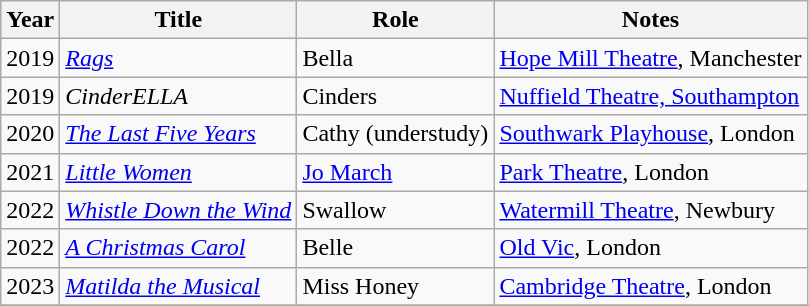<table class="wikitable sortable">
<tr>
<th>Year</th>
<th>Title</th>
<th>Role</th>
<th class="unsortable">Notes</th>
</tr>
<tr>
<td>2019</td>
<td><em><a href='#'>Rags</a></em></td>
<td>Bella</td>
<td><a href='#'>Hope Mill Theatre</a>, Manchester</td>
</tr>
<tr>
<td>2019</td>
<td><em>CinderELLA</em></td>
<td>Cinders</td>
<td><a href='#'>Nuffield Theatre, Southampton</a></td>
</tr>
<tr>
<td>2020</td>
<td><em><a href='#'>The Last Five Years</a></em></td>
<td>Cathy (understudy)</td>
<td><a href='#'>Southwark Playhouse</a>, London</td>
</tr>
<tr>
<td>2021</td>
<td><em><a href='#'>Little Women</a></em></td>
<td><a href='#'>Jo March</a></td>
<td><a href='#'>Park Theatre</a>, London</td>
</tr>
<tr>
<td>2022</td>
<td><em><a href='#'>Whistle Down the Wind</a></em></td>
<td>Swallow</td>
<td><a href='#'>Watermill Theatre</a>, Newbury</td>
</tr>
<tr>
<td>2022</td>
<td><em><a href='#'>A Christmas Carol</a></em></td>
<td>Belle</td>
<td><a href='#'>Old Vic</a>, London</td>
</tr>
<tr>
<td>2023</td>
<td><em><a href='#'>Matilda the Musical</a></em></td>
<td>Miss Honey</td>
<td><a href='#'>Cambridge Theatre</a>, London</td>
</tr>
<tr>
</tr>
</table>
